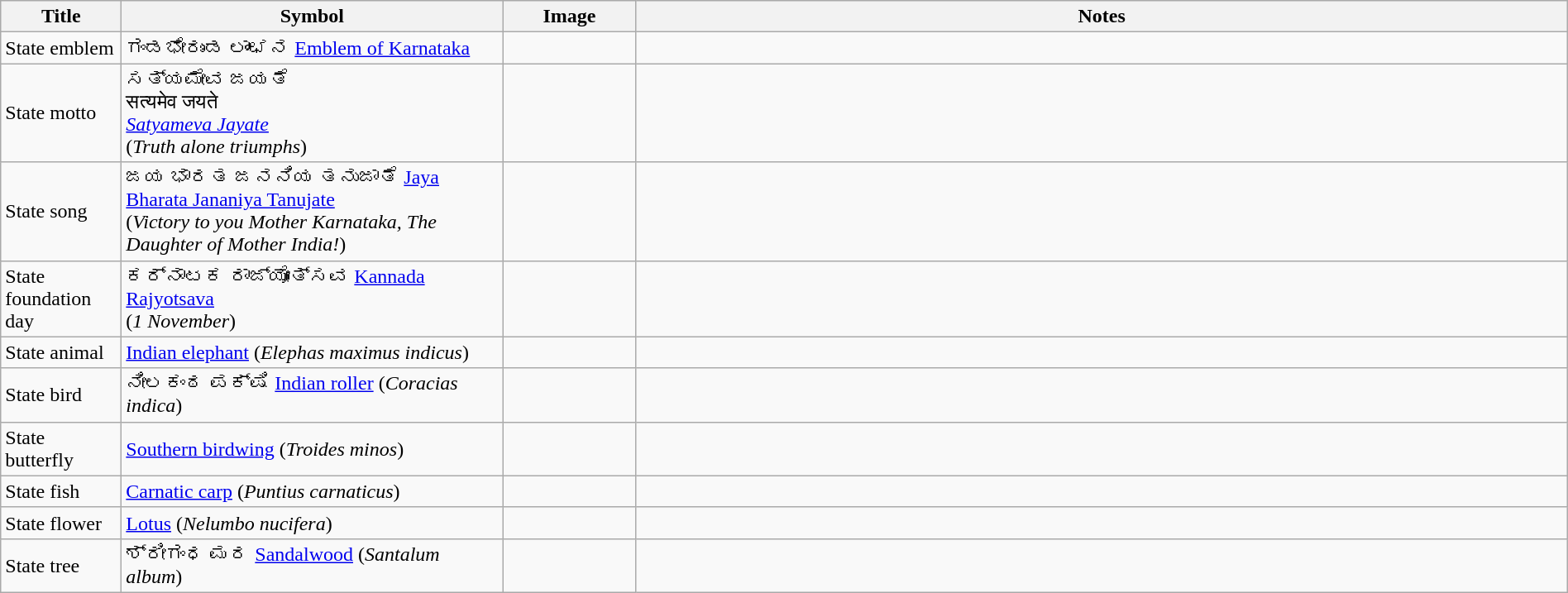<table class="wikitable" style="width: 100%;">
<tr>
<th width=90>Title</th>
<th style="width:300px;">Symbol</th>
<th width=100>Image</th>
<th>Notes</th>
</tr>
<tr>
<td>State emblem</td>
<td>ಗಂಡಭೇರುಂಡ ಲಾಂಛನ <a href='#'>Emblem of Karnataka</a></td>
<td align=center></td>
<td></td>
</tr>
<tr>
<td>State motto</td>
<td>ಸತ್ಯಮೇವ ಜಯತೆ <br> सत्यमेव जयते <br> <em><a href='#'>Satyameva Jayate</a></em><br> (<em>Truth alone triumphs</em>)</td>
<td></td>
<td></td>
</tr>
<tr>
<td>State song</td>
<td>ಜಯ ಭಾರತ ಜನನಿಯ ತನುಜಾತೆ <a href='#'>Jaya Bharata Jananiya Tanujate</a>  <br> (<em>Victory to you Mother Karnataka, The Daughter of Mother India!</em>)</td>
<td align=center></td>
<td></td>
</tr>
<tr>
<td>State foundation day</td>
<td>ಕರ್ನಾಟಕ ರಾಜ್ಯೋತ್ಸವ <a href='#'>Kannada Rajyotsava</a><br> (<em>1 November</em>)</td>
<td style="text-align:center;"></td>
<td></td>
</tr>
<tr>
<td>State animal</td>
<td><a href='#'>Indian elephant</a> (<em>Elephas maximus indicus</em>)</td>
<td style="text-align:center;"></td>
<td></td>
</tr>
<tr>
<td>State bird</td>
<td>ನೀಲಕಂಠ ಪಕ್ಷಿ <a href='#'>Indian roller</a> (<em>Coracias indica</em>)</td>
<td style="text-align:left;"></td>
<td></td>
</tr>
<tr>
<td>State butterfly</td>
<td><a href='#'>Southern birdwing</a> (<em>Troides minos</em>)</td>
<td style="text-align:center;"></td>
<td></td>
</tr>
<tr>
<td>State fish</td>
<td><a href='#'>Carnatic carp</a> (<em>Puntius carnaticus</em>)</td>
<td align=center></td>
<td></td>
</tr>
<tr>
<td>State flower</td>
<td><a href='#'>Lotus</a> (<em>Nelumbo nucifera</em>)</td>
<td style="text-align:center;"></td>
<td></td>
</tr>
<tr>
<td>State tree</td>
<td>ಶ್ರೀಗಂಧ ಮರ <a href='#'>Sandalwood</a> (<em>Santalum album</em>)</td>
<td style="text-align:center;"></td>
<td></td>
</tr>
</table>
